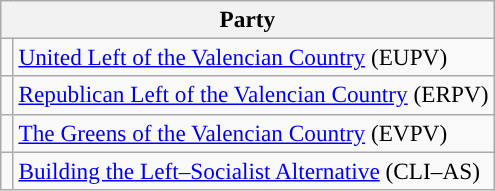<table class="wikitable" style="text-align:left; font-size:97%;">
<tr>
<th colspan="2">Party</th>
</tr>
<tr>
<td width="1"></td>
<td><a href='#'>United Left of the Valencian Country</a> (EUPV)</td>
</tr>
<tr>
<td></td>
<td><a href='#'>Republican Left of the Valencian Country</a> (ERPV)</td>
</tr>
<tr>
<td></td>
<td><a href='#'>The Greens of the Valencian Country</a> (EVPV)</td>
</tr>
<tr>
<td></td>
<td><a href='#'>Building the Left–Socialist Alternative</a> (CLI–AS)</td>
</tr>
</table>
